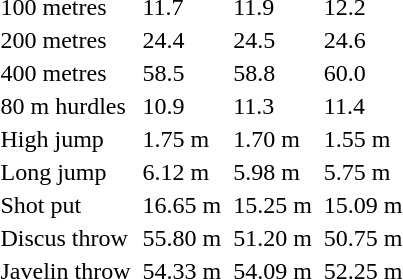<table>
<tr>
<td>100 metres</td>
<td></td>
<td>11.7</td>
<td></td>
<td>11.9</td>
<td></td>
<td>12.2</td>
</tr>
<tr>
<td>200 metres</td>
<td></td>
<td>24.4</td>
<td></td>
<td>24.5</td>
<td></td>
<td>24.6</td>
</tr>
<tr>
<td>400 metres</td>
<td></td>
<td>58.5</td>
<td></td>
<td>58.8</td>
<td></td>
<td>60.0</td>
</tr>
<tr>
<td>80 m hurdles</td>
<td></td>
<td>10.9</td>
<td></td>
<td>11.3</td>
<td></td>
<td>11.4</td>
</tr>
<tr>
<td>High jump</td>
<td></td>
<td>1.75 m</td>
<td></td>
<td>1.70 m</td>
<td></td>
<td>1.55 m</td>
</tr>
<tr>
<td>Long jump</td>
<td></td>
<td>6.12 m</td>
<td></td>
<td>5.98 m</td>
<td></td>
<td>5.75 m</td>
</tr>
<tr>
<td>Shot put</td>
<td></td>
<td>16.65 m</td>
<td></td>
<td>15.25 m</td>
<td></td>
<td>15.09 m</td>
</tr>
<tr>
<td>Discus throw</td>
<td></td>
<td>55.80 m</td>
<td></td>
<td>51.20 m</td>
<td></td>
<td>50.75 m</td>
</tr>
<tr>
<td>Javelin throw</td>
<td></td>
<td>54.33 m</td>
<td></td>
<td>54.09 m</td>
<td></td>
<td>52.25 m</td>
</tr>
</table>
